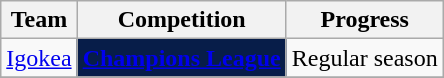<table class="wikitable sortable">
<tr>
<th>Team</th>
<th>Competition</th>
<th>Progress</th>
</tr>
<tr>
<td><a href='#'>Igokea</a></td>
<td style="background-color:#071D49;color:#D0D3D4;text-align:center"><strong><a href='#'><span>Champions League</span></a></strong></td>
<td>Regular season</td>
</tr>
<tr>
</tr>
</table>
